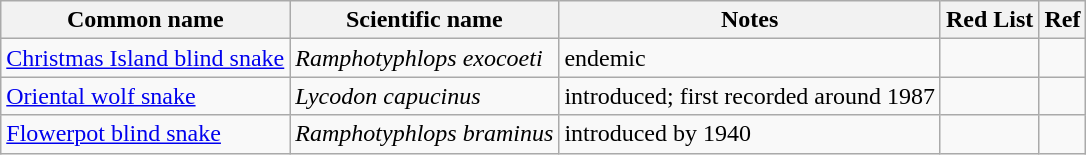<table class="wikitable">
<tr>
<th>Common name</th>
<th>Scientific name</th>
<th>Notes</th>
<th>Red List</th>
<th>Ref</th>
</tr>
<tr>
<td><a href='#'>Christmas Island blind snake</a></td>
<td><em>Ramphotyphlops exocoeti</em></td>
<td>endemic</td>
<td></td>
<td></td>
</tr>
<tr>
<td><a href='#'>Oriental wolf snake</a></td>
<td><em>Lycodon capucinus</em></td>
<td>introduced; first recorded around 1987</td>
<td></td>
<td></td>
</tr>
<tr>
<td><a href='#'>Flowerpot blind snake</a></td>
<td><em>Ramphotyphlops braminus</em></td>
<td>introduced by 1940</td>
<td></td>
<td></td>
</tr>
</table>
